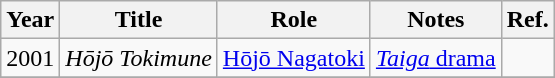<table class="wikitable">
<tr>
<th>Year</th>
<th>Title</th>
<th>Role</th>
<th>Notes</th>
<th>Ref.</th>
</tr>
<tr>
<td>2001</td>
<td><em>Hōjō Tokimune</em></td>
<td><a href='#'>Hōjō Nagatoki</a></td>
<td><a href='#'><em>Taiga</em> drama</a></td>
<td></td>
</tr>
<tr>
</tr>
</table>
